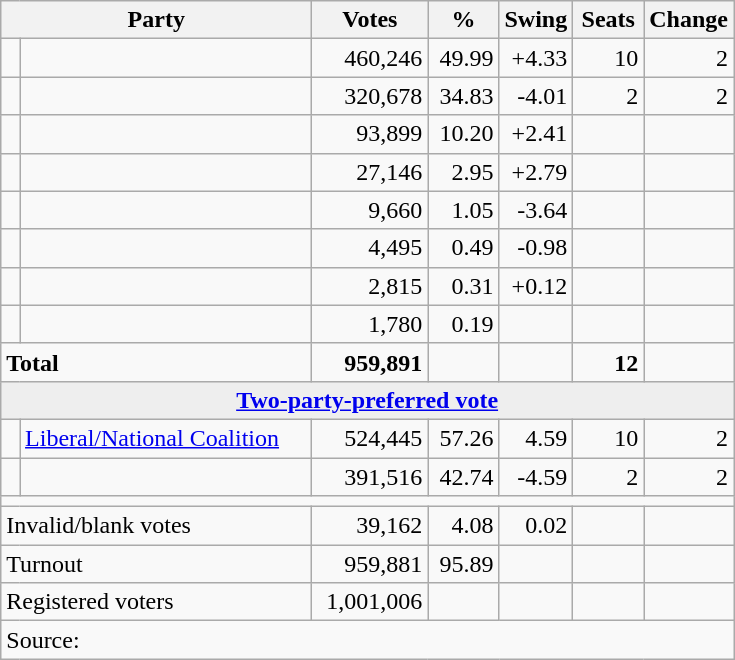<table class="wikitable">
<tr>
<th colspan="2" style="width:200px"><strong>Party</strong></th>
<th style="width:70px; text-align:center;"><strong>Votes</strong></th>
<th style="width:40px; text-align:center;"><strong>%</strong></th>
<th style="width:40px; text-align:center;"><strong>Swing</strong></th>
<th style="width:40px; text-align:center;"><strong>Seats</strong></th>
<th style="width:40px; text-align:center;"><strong>Change</strong></th>
</tr>
<tr>
<td> </td>
<td></td>
<td align=right>460,246</td>
<td align=right>49.99</td>
<td align=right>+4.33</td>
<td align=right>10</td>
<td align=right> 2</td>
</tr>
<tr>
<td> </td>
<td></td>
<td align=right>320,678</td>
<td align=right>34.83</td>
<td align=right>-4.01</td>
<td align=right>2</td>
<td align=right> 2</td>
</tr>
<tr>
<td> </td>
<td></td>
<td align=right>93,899</td>
<td align=right>10.20</td>
<td align=right>+2.41</td>
<td align=right></td>
<td align=right></td>
</tr>
<tr>
<td> </td>
<td></td>
<td align=right>27,146</td>
<td align=right>2.95</td>
<td align=right>+2.79</td>
<td align=right></td>
<td align=right></td>
</tr>
<tr>
<td> </td>
<td></td>
<td align=right>9,660</td>
<td align=right>1.05</td>
<td align=right>-3.64</td>
<td align=right></td>
<td align=right></td>
</tr>
<tr>
<td> </td>
<td></td>
<td align=right>4,495</td>
<td align=right>0.49</td>
<td align=right>-0.98</td>
<td align=right></td>
<td align=right></td>
</tr>
<tr>
<td> </td>
<td></td>
<td align=right>2,815</td>
<td align=right>0.31</td>
<td align=right>+0.12</td>
<td align=right></td>
<td align=right></td>
</tr>
<tr>
<td> </td>
<td></td>
<td align=right>1,780</td>
<td align=right>0.19</td>
<td align=right></td>
<td align=right></td>
<td align=right></td>
</tr>
<tr>
<td colspan=2><strong>Total</strong></td>
<td align=right><strong>959,891</strong></td>
<td align=right></td>
<td align=right></td>
<td align=right><strong>12</strong></td>
<td align=right></td>
</tr>
<tr>
<td colspan=7 style="text-align:center; background:#eee;"><strong><a href='#'>Two-party-preferred vote</a></strong></td>
</tr>
<tr>
<td> </td>
<td><a href='#'>Liberal/National Coalition</a></td>
<td align="right">524,445</td>
<td align="right">57.26</td>
<td align="right">4.59</td>
<td align="right">10</td>
<td align="right"> 2</td>
</tr>
<tr>
<td> </td>
<td></td>
<td align="right">391,516</td>
<td align="right">42.74</td>
<td align="right">-4.59</td>
<td align="right">2</td>
<td align="right"> 2</td>
</tr>
<tr>
<td colspan=7></td>
</tr>
<tr>
<td colspan=2 align=left>Invalid/blank votes</td>
<td align="right">39,162</td>
<td align="right">4.08</td>
<td align="right">0.02</td>
<td></td>
<td></td>
</tr>
<tr>
<td colspan=2 align=left>Turnout</td>
<td align="right">959,881</td>
<td align="right">95.89</td>
<td></td>
<td></td>
<td></td>
</tr>
<tr>
<td colspan="2" style="text-align:left;">Registered voters</td>
<td align="right">1,001,006</td>
<td></td>
<td></td>
<td></td>
<td></td>
</tr>
<tr>
<td colspan="7" align="left">Source: </td>
</tr>
</table>
